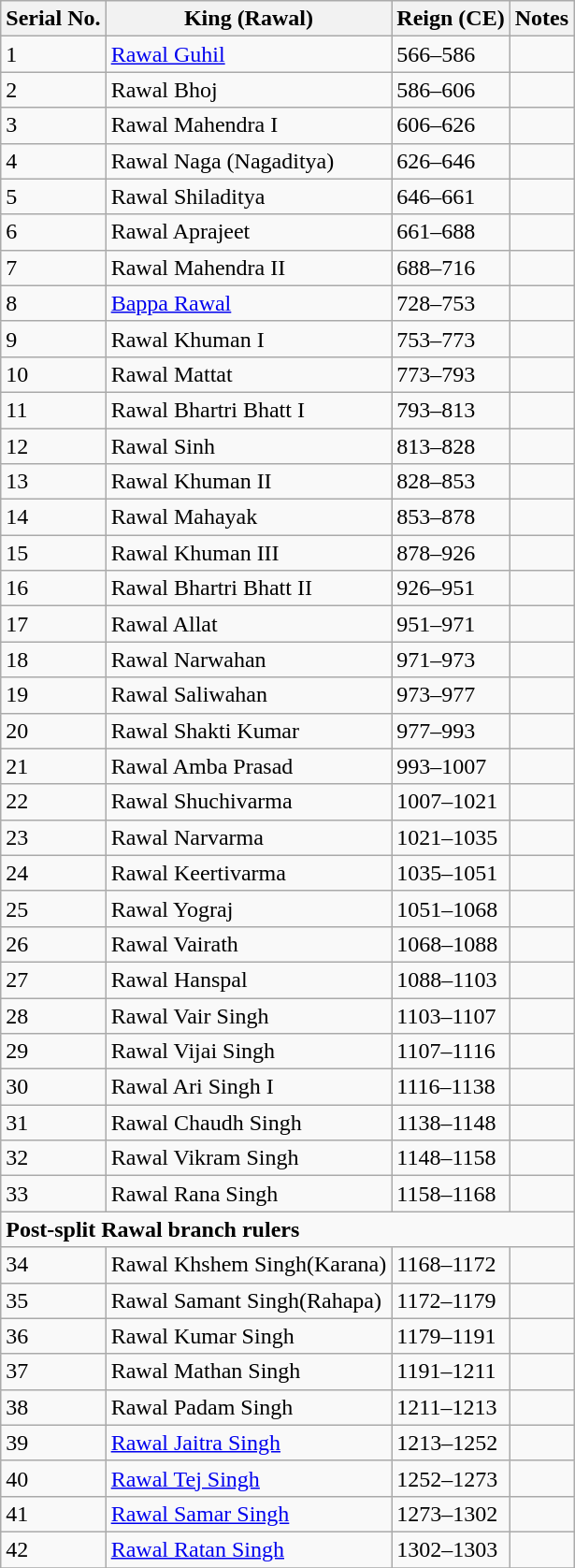<table class="wikitable">
<tr>
<th>Serial No.</th>
<th>King (Rawal)</th>
<th>Reign (CE)</th>
<th>Notes</th>
</tr>
<tr>
<td>1</td>
<td><a href='#'>Rawal Guhil</a></td>
<td>566–586</td>
<td></td>
</tr>
<tr>
<td>2</td>
<td>Rawal Bhoj</td>
<td>586–606</td>
<td></td>
</tr>
<tr>
<td>3</td>
<td>Rawal Mahendra I</td>
<td>606–626</td>
<td></td>
</tr>
<tr>
<td>4</td>
<td>Rawal Naga (Nagaditya)</td>
<td>626–646</td>
<td></td>
</tr>
<tr>
<td>5</td>
<td>Rawal Shiladitya</td>
<td>646–661</td>
<td></td>
</tr>
<tr>
<td>6</td>
<td>Rawal Aprajeet</td>
<td>661–688</td>
<td></td>
</tr>
<tr>
<td>7</td>
<td>Rawal Mahendra II</td>
<td>688–716</td>
<td></td>
</tr>
<tr>
<td>8</td>
<td><a href='#'>Bappa Rawal</a></td>
<td>728–753</td>
<td></td>
</tr>
<tr>
<td>9</td>
<td>Rawal Khuman I</td>
<td>753–773</td>
<td></td>
</tr>
<tr>
<td>10</td>
<td>Rawal Mattat</td>
<td>773–793</td>
<td></td>
</tr>
<tr>
<td>11</td>
<td>Rawal Bhartri Bhatt I</td>
<td>793–813</td>
<td></td>
</tr>
<tr>
<td>12</td>
<td>Rawal Sinh</td>
<td>813–828</td>
<td></td>
</tr>
<tr>
<td>13</td>
<td>Rawal Khuman II</td>
<td>828–853</td>
<td></td>
</tr>
<tr>
<td>14</td>
<td>Rawal Mahayak</td>
<td>853–878</td>
<td></td>
</tr>
<tr>
<td>15</td>
<td>Rawal Khuman III</td>
<td>878–926</td>
<td></td>
</tr>
<tr>
<td>16</td>
<td>Rawal Bhartri Bhatt II</td>
<td>926–951</td>
<td></td>
</tr>
<tr>
<td>17</td>
<td>Rawal Allat</td>
<td>951–971</td>
<td></td>
</tr>
<tr>
<td>18</td>
<td>Rawal Narwahan</td>
<td>971–973</td>
<td></td>
</tr>
<tr>
<td>19</td>
<td>Rawal Saliwahan</td>
<td>973–977</td>
<td></td>
</tr>
<tr>
<td>20</td>
<td>Rawal Shakti Kumar</td>
<td>977–993</td>
<td></td>
</tr>
<tr>
<td>21</td>
<td>Rawal Amba Prasad</td>
<td>993–1007</td>
<td></td>
</tr>
<tr>
<td>22</td>
<td>Rawal Shuchivarma</td>
<td>1007–1021</td>
<td></td>
</tr>
<tr>
<td>23</td>
<td>Rawal Narvarma</td>
<td>1021–1035</td>
<td></td>
</tr>
<tr>
<td>24</td>
<td>Rawal Keertivarma</td>
<td>1035–1051</td>
<td></td>
</tr>
<tr>
<td>25</td>
<td>Rawal Yograj</td>
<td>1051–1068</td>
<td></td>
</tr>
<tr>
<td>26</td>
<td>Rawal Vairath</td>
<td>1068–1088</td>
<td></td>
</tr>
<tr>
<td>27</td>
<td>Rawal Hanspal</td>
<td>1088–1103</td>
<td></td>
</tr>
<tr>
<td>28</td>
<td>Rawal Vair Singh</td>
<td>1103–1107</td>
<td></td>
</tr>
<tr>
<td>29</td>
<td>Rawal Vijai Singh</td>
<td>1107–1116</td>
<td></td>
</tr>
<tr>
<td>30</td>
<td>Rawal Ari Singh I</td>
<td>1116–1138</td>
<td></td>
</tr>
<tr>
<td>31</td>
<td>Rawal Chaudh Singh</td>
<td>1138–1148</td>
<td></td>
</tr>
<tr>
<td>32</td>
<td>Rawal Vikram Singh</td>
<td>1148–1158</td>
<td></td>
</tr>
<tr>
<td>33</td>
<td>Rawal Rana Singh</td>
<td>1158–1168</td>
<td></td>
</tr>
<tr>
<td colspan="4"><strong>Post-split Rawal branch rulers</strong></td>
</tr>
<tr>
<td>34</td>
<td>Rawal  Khshem Singh(Karana)</td>
<td>1168–1172</td>
<td></td>
</tr>
<tr>
<td>35</td>
<td>Rawal Samant Singh(Rahapa)</td>
<td>1172–1179</td>
<td></td>
</tr>
<tr>
<td>36</td>
<td>Rawal Kumar Singh</td>
<td>1179–1191</td>
<td></td>
</tr>
<tr>
<td>37</td>
<td>Rawal Mathan Singh</td>
<td>1191–1211</td>
<td></td>
</tr>
<tr>
<td>38</td>
<td>Rawal Padam Singh</td>
<td>1211–1213</td>
<td></td>
</tr>
<tr>
<td>39</td>
<td><a href='#'>Rawal Jaitra Singh</a></td>
<td>1213–1252</td>
<td></td>
</tr>
<tr>
<td>40</td>
<td><a href='#'>Rawal Tej Singh</a></td>
<td>1252–1273</td>
<td></td>
</tr>
<tr>
<td>41</td>
<td><a href='#'>Rawal Samar Singh</a></td>
<td>1273–1302</td>
<td></td>
</tr>
<tr>
<td>42</td>
<td><a href='#'>Rawal Ratan Singh</a></td>
<td>1302–1303</td>
<td></td>
</tr>
<tr>
</tr>
</table>
